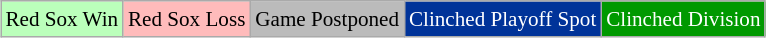<table class="wikitable" style="margin:0.5em auto; font-size:88%;">
<tr>
<td style="background:#bfb;">Red Sox Win</td>
<td style="background:#fbb;">Red Sox Loss</td>
<td style="background:#bbb;">Game Postponed</td>
<td style="background:#039;color:white;">Clinched Playoff Spot</td>
<td style="background:#090;color:white;">Clinched Division</td>
</tr>
</table>
